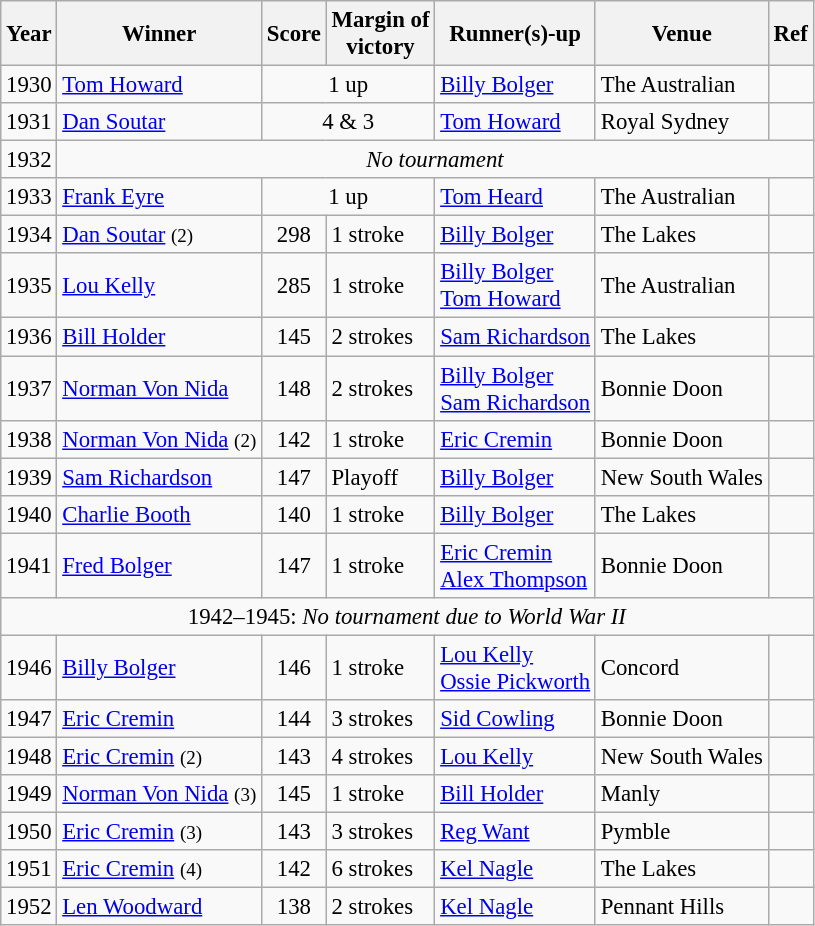<table class=wikitable style="font-size:95%">
<tr>
<th>Year</th>
<th>Winner</th>
<th>Score</th>
<th>Margin of<br>victory</th>
<th>Runner(s)-up</th>
<th>Venue</th>
<th>Ref</th>
</tr>
<tr>
<td>1930</td>
<td> <a href='#'>Tom Howard</a></td>
<td colspan=2 align=center>1 up</td>
<td> <a href='#'>Billy Bolger</a></td>
<td>The Australian</td>
<td></td>
</tr>
<tr>
<td>1931</td>
<td> <a href='#'>Dan Soutar</a></td>
<td colspan=2 align=center>4 & 3</td>
<td> <a href='#'>Tom Howard</a></td>
<td>Royal Sydney</td>
<td></td>
</tr>
<tr>
<td>1932</td>
<td colspan="6" align="center"><em>No tournament</em></td>
</tr>
<tr>
<td>1933</td>
<td> <a href='#'>Frank Eyre</a></td>
<td colspan=2 align=center>1 up</td>
<td> <a href='#'>Tom Heard</a></td>
<td>The Australian</td>
<td></td>
</tr>
<tr>
<td>1934</td>
<td> <a href='#'>Dan Soutar</a> <small>(2)</small></td>
<td align=center>298</td>
<td>1 stroke</td>
<td> <a href='#'>Billy Bolger</a></td>
<td>The Lakes</td>
<td></td>
</tr>
<tr>
<td>1935</td>
<td> <a href='#'>Lou Kelly</a></td>
<td align=center>285</td>
<td>1 stroke</td>
<td> <a href='#'>Billy Bolger</a><br> <a href='#'>Tom Howard</a></td>
<td>The Australian</td>
<td></td>
</tr>
<tr>
<td>1936</td>
<td> <a href='#'>Bill Holder</a></td>
<td align=center>145</td>
<td>2 strokes</td>
<td> <a href='#'>Sam Richardson</a></td>
<td>The Lakes</td>
<td></td>
</tr>
<tr>
<td>1937</td>
<td> <a href='#'>Norman Von Nida</a></td>
<td align=center>148</td>
<td>2 strokes</td>
<td> <a href='#'>Billy Bolger</a><br> <a href='#'>Sam Richardson</a></td>
<td>Bonnie Doon</td>
<td></td>
</tr>
<tr>
<td>1938</td>
<td> <a href='#'>Norman Von Nida</a> <small>(2)</small></td>
<td align=center>142</td>
<td>1 stroke</td>
<td> <a href='#'>Eric Cremin</a></td>
<td>Bonnie Doon</td>
<td></td>
</tr>
<tr>
<td>1939</td>
<td> <a href='#'>Sam Richardson</a></td>
<td align=center>147</td>
<td>Playoff</td>
<td> <a href='#'>Billy Bolger</a></td>
<td>New South Wales</td>
<td></td>
</tr>
<tr>
<td>1940</td>
<td> <a href='#'>Charlie Booth</a></td>
<td align=center>140</td>
<td>1 stroke</td>
<td> <a href='#'>Billy Bolger</a></td>
<td>The Lakes</td>
<td></td>
</tr>
<tr>
<td>1941</td>
<td> <a href='#'>Fred Bolger</a></td>
<td align=center>147</td>
<td>1 stroke</td>
<td> <a href='#'>Eric Cremin</a><br> <a href='#'>Alex Thompson</a></td>
<td>Bonnie Doon</td>
<td></td>
</tr>
<tr>
<td colspan="7" align="center">1942–1945: <em>No tournament due to World War II</em></td>
</tr>
<tr>
<td>1946</td>
<td> <a href='#'>Billy Bolger</a></td>
<td align=center>146</td>
<td>1 stroke</td>
<td> <a href='#'>Lou Kelly</a><br> <a href='#'>Ossie Pickworth</a></td>
<td>Concord</td>
<td></td>
</tr>
<tr>
<td>1947</td>
<td> <a href='#'>Eric Cremin</a></td>
<td align=center>144</td>
<td>3 strokes</td>
<td> <a href='#'>Sid Cowling</a></td>
<td>Bonnie Doon</td>
<td></td>
</tr>
<tr>
<td>1948</td>
<td> <a href='#'>Eric Cremin</a> <small>(2)</small></td>
<td align=center>143</td>
<td>4 strokes</td>
<td> <a href='#'>Lou Kelly</a></td>
<td>New South Wales</td>
<td></td>
</tr>
<tr>
<td>1949</td>
<td> <a href='#'>Norman Von Nida</a> <small>(3)</small></td>
<td align=center>145</td>
<td>1 stroke</td>
<td> <a href='#'>Bill Holder</a></td>
<td>Manly</td>
<td></td>
</tr>
<tr>
<td>1950</td>
<td> <a href='#'>Eric Cremin</a> <small>(3)</small></td>
<td align=center>143</td>
<td>3 strokes</td>
<td> <a href='#'>Reg Want</a></td>
<td>Pymble</td>
<td></td>
</tr>
<tr>
<td>1951</td>
<td> <a href='#'>Eric Cremin</a> <small>(4)</small></td>
<td align=center>142</td>
<td>6 strokes</td>
<td> <a href='#'>Kel Nagle</a></td>
<td>The Lakes</td>
<td></td>
</tr>
<tr>
<td>1952</td>
<td> <a href='#'>Len Woodward</a></td>
<td align=center>138</td>
<td>2 strokes</td>
<td> <a href='#'>Kel Nagle</a></td>
<td>Pennant Hills</td>
<td></td>
</tr>
</table>
